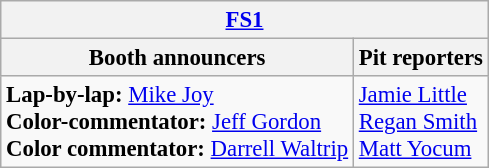<table class="wikitable" style="font-size: 95%">
<tr>
<th colspan="2"><a href='#'>FS1</a></th>
</tr>
<tr>
<th>Booth announcers</th>
<th>Pit reporters</th>
</tr>
<tr>
<td><strong>Lap-by-lap:</strong> <a href='#'>Mike Joy</a><br><strong>Color-commentator:</strong> <a href='#'>Jeff Gordon</a><br><strong>Color commentator:</strong> <a href='#'>Darrell Waltrip</a></td>
<td><a href='#'>Jamie Little</a><br><a href='#'>Regan Smith</a><br><a href='#'>Matt Yocum</a></td>
</tr>
</table>
